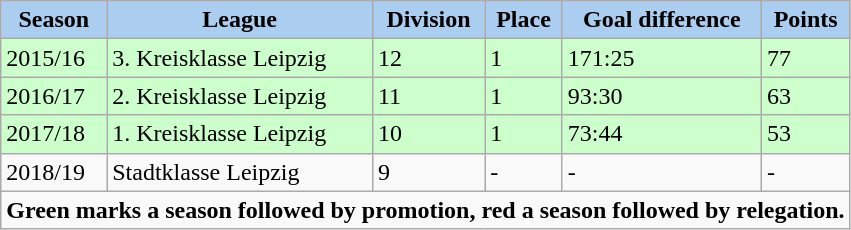<table class="wikitable float-right">
<tr bgcolor="dddddd">
<th style="background:#ABCDEF;">Season</th>
<th style="background:#ABCDEF;">League</th>
<th style="background:#ABCDEF;">Division</th>
<th style="background:#ABCDEF;">Place</th>
<th style="background:#ABCDEF;">Goal difference</th>
<th style="background:#ABCDEF;">Points</th>
</tr>
<tr style="background:#ccffcc;">
<td>2015/16</td>
<td>3. Kreisklasse Leipzig</td>
<td>12</td>
<td>1</td>
<td>171:25</td>
<td>77</td>
</tr>
<tr style="background:#ccffcc;">
<td>2016/17</td>
<td>2. Kreisklasse Leipzig</td>
<td>11</td>
<td>1</td>
<td>93:30</td>
<td>63</td>
</tr>
<tr style="background:#ccffcc;">
<td>2017/18</td>
<td>1. Kreisklasse Leipzig</td>
<td>10</td>
<td>1</td>
<td>73:44</td>
<td>53</td>
</tr>
<tr>
<td>2018/19</td>
<td>Stadtklasse Leipzig</td>
<td>9</td>
<td>-</td>
<td>-</td>
<td>-</td>
</tr>
<tr>
<td colspan="12" align="center"><strong>Green marks a season followed by promotion, red a season followed by relegation.</strong></td>
</tr>
</table>
